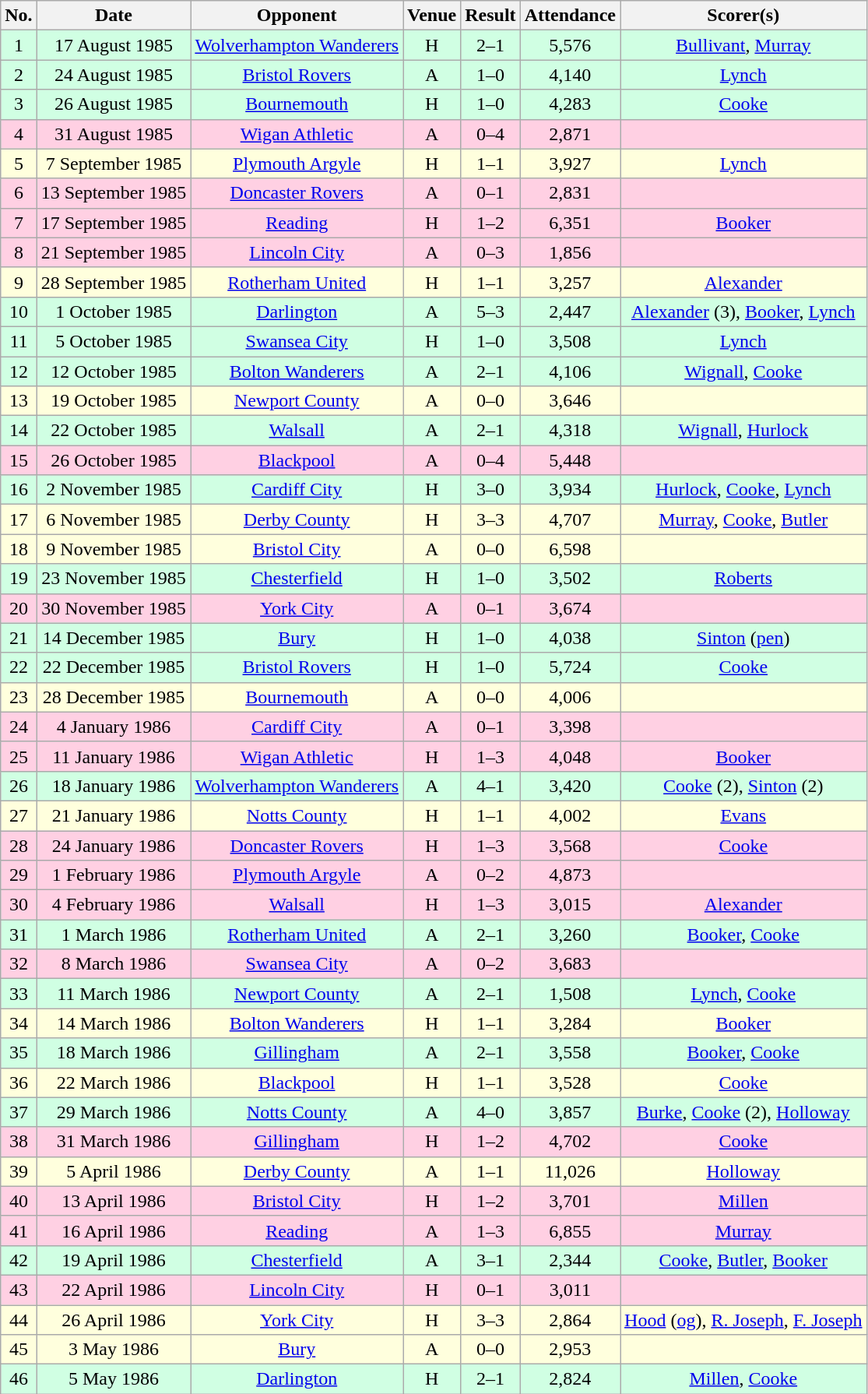<table class="wikitable sortable" style="text-align:center;">
<tr>
<th>No.</th>
<th>Date</th>
<th>Opponent</th>
<th>Venue</th>
<th>Result</th>
<th>Attendance</th>
<th>Scorer(s)</th>
</tr>
<tr style="background:#d0ffe3;">
<td>1</td>
<td>17 August 1985</td>
<td><a href='#'>Wolverhampton Wanderers</a></td>
<td>H</td>
<td>2–1</td>
<td>5,576</td>
<td><a href='#'>Bullivant</a>, <a href='#'>Murray</a></td>
</tr>
<tr style="background:#d0ffe3;">
<td>2</td>
<td>24 August 1985</td>
<td><a href='#'>Bristol Rovers</a></td>
<td>A</td>
<td>1–0</td>
<td>4,140</td>
<td><a href='#'>Lynch</a></td>
</tr>
<tr style="background:#d0ffe3;">
<td>3</td>
<td>26 August 1985</td>
<td><a href='#'>Bournemouth</a></td>
<td>H</td>
<td>1–0</td>
<td>4,283</td>
<td><a href='#'>Cooke</a></td>
</tr>
<tr style="background:#ffd0e3;">
<td>4</td>
<td>31 August 1985</td>
<td><a href='#'>Wigan Athletic</a></td>
<td>A</td>
<td>0–4</td>
<td>2,871</td>
<td></td>
</tr>
<tr style="background:#ffd;">
<td>5</td>
<td>7 September 1985</td>
<td><a href='#'>Plymouth Argyle</a></td>
<td>H</td>
<td>1–1</td>
<td>3,927</td>
<td><a href='#'>Lynch</a></td>
</tr>
<tr style="background:#ffd0e3;">
<td>6</td>
<td>13 September 1985</td>
<td><a href='#'>Doncaster Rovers</a></td>
<td>A</td>
<td>0–1</td>
<td>2,831</td>
<td></td>
</tr>
<tr style="background:#ffd0e3;">
<td>7</td>
<td>17 September 1985</td>
<td><a href='#'>Reading</a></td>
<td>H</td>
<td>1–2</td>
<td>6,351</td>
<td><a href='#'>Booker</a></td>
</tr>
<tr style="background:#ffd0e3;">
<td>8</td>
<td>21 September 1985</td>
<td><a href='#'>Lincoln City</a></td>
<td>A</td>
<td>0–3</td>
<td>1,856</td>
<td></td>
</tr>
<tr style="background:#ffd;">
<td>9</td>
<td>28 September 1985</td>
<td><a href='#'>Rotherham United</a></td>
<td>H</td>
<td>1–1</td>
<td>3,257</td>
<td><a href='#'>Alexander</a></td>
</tr>
<tr style="background:#d0ffe3;">
<td>10</td>
<td>1 October 1985</td>
<td><a href='#'>Darlington</a></td>
<td>A</td>
<td>5–3</td>
<td>2,447</td>
<td><a href='#'>Alexander</a> (3), <a href='#'>Booker</a>, <a href='#'>Lynch</a></td>
</tr>
<tr style="background:#d0ffe3;">
<td>11</td>
<td>5 October 1985</td>
<td><a href='#'>Swansea City</a></td>
<td>H</td>
<td>1–0</td>
<td>3,508</td>
<td><a href='#'>Lynch</a></td>
</tr>
<tr style="background:#d0ffe3;">
<td>12</td>
<td>12 October 1985</td>
<td><a href='#'>Bolton Wanderers</a></td>
<td>A</td>
<td>2–1</td>
<td>4,106</td>
<td><a href='#'>Wignall</a>, <a href='#'>Cooke</a></td>
</tr>
<tr style="background:#ffd;">
<td>13</td>
<td>19 October 1985</td>
<td><a href='#'>Newport County</a></td>
<td>A</td>
<td>0–0</td>
<td>3,646</td>
<td></td>
</tr>
<tr style="background:#d0ffe3;">
<td>14</td>
<td>22 October 1985</td>
<td><a href='#'>Walsall</a></td>
<td>A</td>
<td>2–1</td>
<td>4,318</td>
<td><a href='#'>Wignall</a>, <a href='#'>Hurlock</a></td>
</tr>
<tr style="background:#ffd0e3;">
<td>15</td>
<td>26 October 1985</td>
<td><a href='#'>Blackpool</a></td>
<td>A</td>
<td>0–4</td>
<td>5,448</td>
<td></td>
</tr>
<tr style="background:#d0ffe3;">
<td>16</td>
<td>2 November 1985</td>
<td><a href='#'>Cardiff City</a></td>
<td>H</td>
<td>3–0</td>
<td>3,934</td>
<td><a href='#'>Hurlock</a>, <a href='#'>Cooke</a>, <a href='#'>Lynch</a></td>
</tr>
<tr style="background:#ffd;">
<td>17</td>
<td>6 November 1985</td>
<td><a href='#'>Derby County</a></td>
<td>H</td>
<td>3–3</td>
<td>4,707</td>
<td><a href='#'>Murray</a>, <a href='#'>Cooke</a>, <a href='#'>Butler</a></td>
</tr>
<tr style="background:#ffd;">
<td>18</td>
<td>9 November 1985</td>
<td><a href='#'>Bristol City</a></td>
<td>A</td>
<td>0–0</td>
<td>6,598</td>
<td></td>
</tr>
<tr style="background:#d0ffe3;">
<td>19</td>
<td>23 November 1985</td>
<td><a href='#'>Chesterfield</a></td>
<td>H</td>
<td>1–0</td>
<td>3,502</td>
<td><a href='#'>Roberts</a></td>
</tr>
<tr style="background:#ffd0e3;">
<td>20</td>
<td>30 November 1985</td>
<td><a href='#'>York City</a></td>
<td>A</td>
<td>0–1</td>
<td>3,674</td>
<td></td>
</tr>
<tr style="background:#d0ffe3;">
<td>21</td>
<td>14 December 1985</td>
<td><a href='#'>Bury</a></td>
<td>H</td>
<td>1–0</td>
<td>4,038</td>
<td><a href='#'>Sinton</a> (<a href='#'>pen</a>)</td>
</tr>
<tr style="background:#d0ffe3;">
<td>22</td>
<td>22 December 1985</td>
<td><a href='#'>Bristol Rovers</a></td>
<td>H</td>
<td>1–0</td>
<td>5,724</td>
<td><a href='#'>Cooke</a></td>
</tr>
<tr style="background:#ffd;">
<td>23</td>
<td>28 December 1985</td>
<td><a href='#'>Bournemouth</a></td>
<td>A</td>
<td>0–0</td>
<td>4,006</td>
<td></td>
</tr>
<tr style="background:#ffd0e3;">
<td>24</td>
<td>4 January 1986</td>
<td><a href='#'>Cardiff City</a></td>
<td>A</td>
<td>0–1</td>
<td>3,398</td>
<td></td>
</tr>
<tr style="background:#ffd0e3;">
<td>25</td>
<td>11 January 1986</td>
<td><a href='#'>Wigan Athletic</a></td>
<td>H</td>
<td>1–3</td>
<td>4,048</td>
<td><a href='#'>Booker</a></td>
</tr>
<tr style="background:#d0ffe3;">
<td>26</td>
<td>18 January 1986</td>
<td><a href='#'>Wolverhampton Wanderers</a></td>
<td>A</td>
<td>4–1</td>
<td>3,420</td>
<td><a href='#'>Cooke</a> (2), <a href='#'>Sinton</a> (2)</td>
</tr>
<tr style="background:#ffd;">
<td>27</td>
<td>21 January 1986</td>
<td><a href='#'>Notts County</a></td>
<td>H</td>
<td>1–1</td>
<td>4,002</td>
<td><a href='#'>Evans</a></td>
</tr>
<tr style="background:#ffd0e3;">
<td>28</td>
<td>24 January 1986</td>
<td><a href='#'>Doncaster Rovers</a></td>
<td>H</td>
<td>1–3</td>
<td>3,568</td>
<td><a href='#'>Cooke</a></td>
</tr>
<tr style="background:#ffd0e3;">
<td>29</td>
<td>1 February 1986</td>
<td><a href='#'>Plymouth Argyle</a></td>
<td>A</td>
<td>0–2</td>
<td>4,873</td>
<td></td>
</tr>
<tr style="background:#ffd0e3;">
<td>30</td>
<td>4 February 1986</td>
<td><a href='#'>Walsall</a></td>
<td>H</td>
<td>1–3</td>
<td>3,015</td>
<td><a href='#'>Alexander</a></td>
</tr>
<tr style="background:#d0ffe3;">
<td>31</td>
<td>1 March 1986</td>
<td><a href='#'>Rotherham United</a></td>
<td>A</td>
<td>2–1</td>
<td>3,260</td>
<td><a href='#'>Booker</a>, <a href='#'>Cooke</a></td>
</tr>
<tr style="background:#ffd0e3;">
<td>32</td>
<td>8 March 1986</td>
<td><a href='#'>Swansea City</a></td>
<td>A</td>
<td>0–2</td>
<td>3,683</td>
<td></td>
</tr>
<tr style="background:#d0ffe3;">
<td>33</td>
<td>11 March 1986</td>
<td><a href='#'>Newport County</a></td>
<td>A</td>
<td>2–1</td>
<td>1,508</td>
<td><a href='#'>Lynch</a>, <a href='#'>Cooke</a></td>
</tr>
<tr style="background:#ffd;">
<td>34</td>
<td>14 March 1986</td>
<td><a href='#'>Bolton Wanderers</a></td>
<td>H</td>
<td>1–1</td>
<td>3,284</td>
<td><a href='#'>Booker</a></td>
</tr>
<tr style="background:#d0ffe3;">
<td>35</td>
<td>18 March 1986</td>
<td><a href='#'>Gillingham</a></td>
<td>A</td>
<td>2–1</td>
<td>3,558</td>
<td><a href='#'>Booker</a>, <a href='#'>Cooke</a></td>
</tr>
<tr style="background:#ffd;">
<td>36</td>
<td>22 March 1986</td>
<td><a href='#'>Blackpool</a></td>
<td>H</td>
<td>1–1</td>
<td>3,528</td>
<td><a href='#'>Cooke</a></td>
</tr>
<tr style="background:#d0ffe3;">
<td>37</td>
<td>29 March 1986</td>
<td><a href='#'>Notts County</a></td>
<td>A</td>
<td>4–0</td>
<td>3,857</td>
<td><a href='#'>Burke</a>, <a href='#'>Cooke</a> (2), <a href='#'>Holloway</a></td>
</tr>
<tr style="background:#ffd0e3;">
<td>38</td>
<td>31 March 1986</td>
<td><a href='#'>Gillingham</a></td>
<td>H</td>
<td>1–2</td>
<td>4,702</td>
<td><a href='#'>Cooke</a></td>
</tr>
<tr style="background:#ffd;">
<td>39</td>
<td>5 April 1986</td>
<td><a href='#'>Derby County</a></td>
<td>A</td>
<td>1–1</td>
<td>11,026</td>
<td><a href='#'>Holloway</a></td>
</tr>
<tr style="background:#ffd0e3;">
<td>40</td>
<td>13 April 1986</td>
<td><a href='#'>Bristol City</a></td>
<td>H</td>
<td>1–2</td>
<td>3,701</td>
<td><a href='#'>Millen</a></td>
</tr>
<tr style="background:#ffd0e3;">
<td>41</td>
<td>16 April 1986</td>
<td><a href='#'>Reading</a></td>
<td>A</td>
<td>1–3</td>
<td>6,855</td>
<td><a href='#'>Murray</a></td>
</tr>
<tr style="background:#d0ffe3;">
<td>42</td>
<td>19 April 1986</td>
<td><a href='#'>Chesterfield</a></td>
<td>A</td>
<td>3–1</td>
<td>2,344</td>
<td><a href='#'>Cooke</a>, <a href='#'>Butler</a>, <a href='#'>Booker</a></td>
</tr>
<tr style="background:#ffd0e3;">
<td>43</td>
<td>22 April 1986</td>
<td><a href='#'>Lincoln City</a></td>
<td>H</td>
<td>0–1</td>
<td>3,011</td>
<td></td>
</tr>
<tr style="background:#ffd;">
<td>44</td>
<td>26 April 1986</td>
<td><a href='#'>York City</a></td>
<td>H</td>
<td>3–3</td>
<td>2,864</td>
<td><a href='#'>Hood</a> (<a href='#'>og</a>), <a href='#'>R. Joseph</a>, <a href='#'>F. Joseph</a></td>
</tr>
<tr style="background:#ffd;">
<td>45</td>
<td>3 May 1986</td>
<td><a href='#'>Bury</a></td>
<td>A</td>
<td>0–0</td>
<td>2,953</td>
<td></td>
</tr>
<tr style="background:#d0ffe3;">
<td>46</td>
<td>5 May 1986</td>
<td><a href='#'>Darlington</a></td>
<td>H</td>
<td>2–1</td>
<td>2,824</td>
<td><a href='#'>Millen</a>, <a href='#'>Cooke</a></td>
</tr>
</table>
